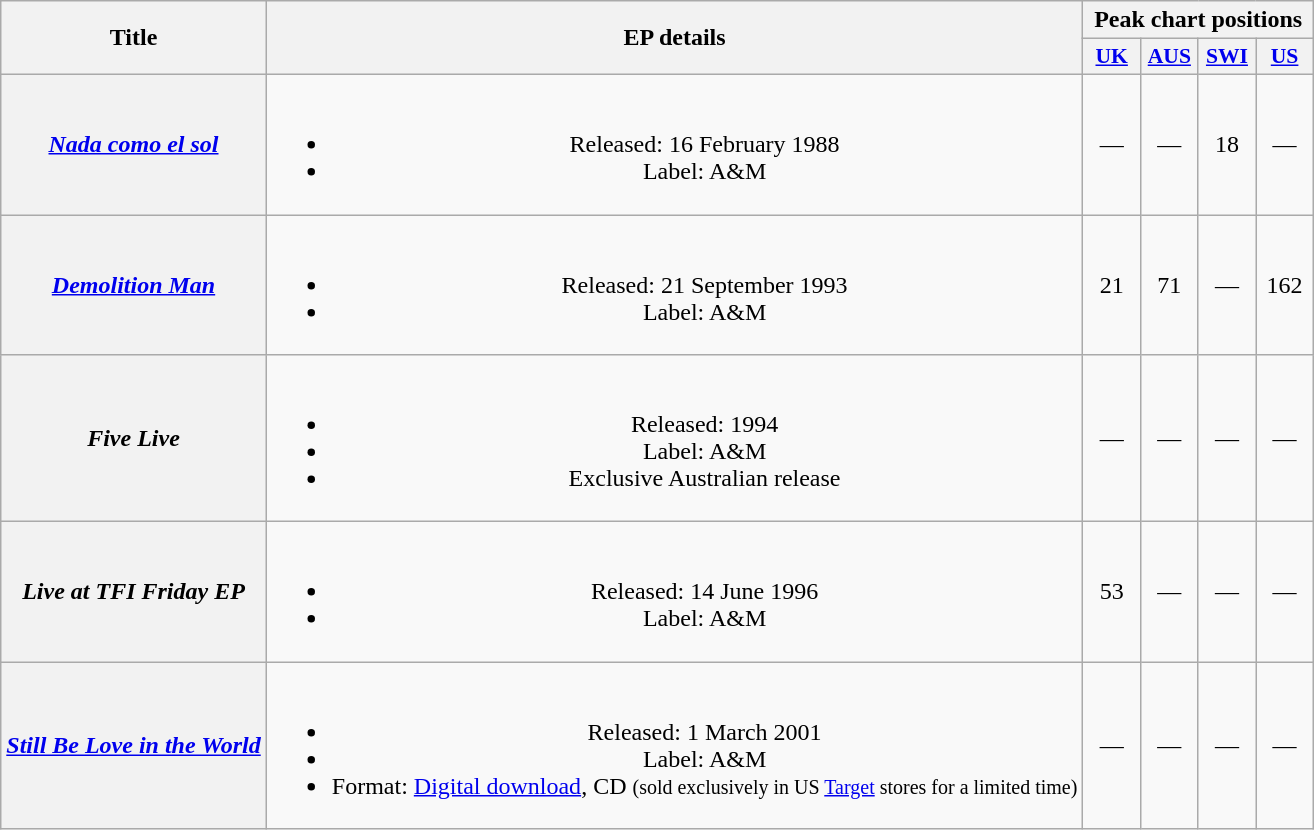<table class="wikitable plainrowheaders" style="text-align:center;" border="1">
<tr>
<th scope="col" rowspan="2">Title</th>
<th scope="col" rowspan="2">EP details</th>
<th scope="col" colspan="5">Peak chart positions</th>
</tr>
<tr>
<th scope="col" style="width:2.2em;font-size:90%;"><a href='#'>UK</a></th>
<th scope="col" style="width:2.2em;font-size:90%;"><a href='#'>AUS</a><br></th>
<th scope="col" style="width:2.2em;font-size:90%;"><a href='#'>SWI</a></th>
<th scope="col" style="width:2.2em;font-size:90%;"><a href='#'>US</a></th>
</tr>
<tr>
<th scope="row"><em><a href='#'>Nada como el sol</a></em></th>
<td><br><ul><li>Released: 16 February 1988</li><li>Label: A&M</li></ul></td>
<td>—</td>
<td>—</td>
<td>18</td>
<td>—</td>
</tr>
<tr>
<th scope="row"><em><a href='#'>Demolition Man</a></em></th>
<td><br><ul><li>Released: 21 September 1993</li><li>Label: A&M</li></ul></td>
<td>21</td>
<td>71</td>
<td>—</td>
<td>162</td>
</tr>
<tr>
<th scope="row"><em>Five Live</em></th>
<td><br><ul><li>Released: 1994</li><li>Label: A&M</li><li>Exclusive Australian release</li></ul></td>
<td>—</td>
<td>—</td>
<td>—</td>
<td>—</td>
</tr>
<tr>
<th scope="row"><em>Live at TFI Friday EP</em></th>
<td><br><ul><li>Released: 14 June 1996</li><li>Label: A&M</li></ul></td>
<td>53</td>
<td>—</td>
<td>—</td>
<td>—</td>
</tr>
<tr>
<th scope="row"><em><a href='#'>Still Be Love in the World</a></em></th>
<td><br><ul><li>Released: 1 March 2001</li><li>Label: A&M</li><li>Format: <a href='#'>Digital download</a>, CD <small>(sold exclusively in US <a href='#'>Target</a> stores for a limited time)</small></li></ul></td>
<td>—</td>
<td>—</td>
<td>—</td>
<td>—</td>
</tr>
</table>
